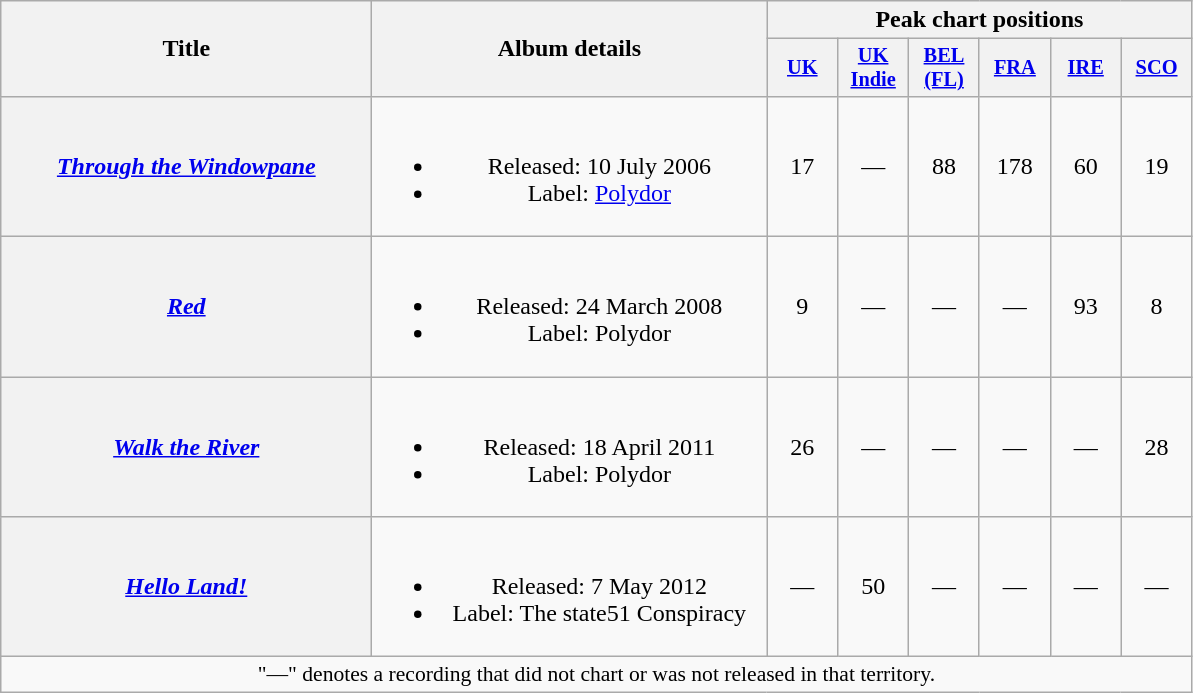<table class="wikitable plainrowheaders" style="text-align:center;" border="1">
<tr>
<th scope="col" rowspan="2" style="width:15em;">Title</th>
<th scope="col" rowspan="2" style="width:16em;">Album details</th>
<th scope="col" colspan="6">Peak chart positions</th>
</tr>
<tr>
<th scope="col" style="width:3em;font-size:85%;"><a href='#'>UK</a><br></th>
<th scope="col" style="width:3em;font-size:85%;"><a href='#'>UK<br>Indie</a><br></th>
<th scope="col" style="width:3em;font-size:85%;"><a href='#'>BEL<br>(FL)</a><br></th>
<th scope="col" style="width:3em;font-size:85%;"><a href='#'>FRA</a><br></th>
<th scope="col" style="width:3em;font-size:85%;"><a href='#'>IRE</a><br></th>
<th scope="col" style="width:3em;font-size:85%;"><a href='#'>SCO</a><br></th>
</tr>
<tr>
<th scope="row"><em><a href='#'>Through the Windowpane</a></em></th>
<td><br><ul><li>Released: 10 July 2006</li><li>Label: <a href='#'>Polydor</a></li></ul></td>
<td>17</td>
<td>—</td>
<td>88</td>
<td>178</td>
<td>60</td>
<td>19</td>
</tr>
<tr>
<th scope="row"><em><a href='#'>Red</a></em></th>
<td><br><ul><li>Released: 24 March 2008</li><li>Label: Polydor</li></ul></td>
<td>9</td>
<td>—</td>
<td>—</td>
<td>—</td>
<td>93</td>
<td>8</td>
</tr>
<tr>
<th scope="row"><em><a href='#'>Walk the River</a></em></th>
<td><br><ul><li>Released: 18 April 2011</li><li>Label: Polydor</li></ul></td>
<td>26</td>
<td>—</td>
<td>—</td>
<td>—</td>
<td>—</td>
<td>28</td>
</tr>
<tr>
<th scope="row"><em><a href='#'>Hello Land!</a></em></th>
<td><br><ul><li>Released: 7 May 2012</li><li>Label: The state51 Conspiracy</li></ul></td>
<td>—</td>
<td>50</td>
<td>—</td>
<td>—</td>
<td>—</td>
<td>—</td>
</tr>
<tr>
<td colspan="13" style="font-size:90%">"—" denotes a recording that did not chart or was not released in that territory.</td>
</tr>
</table>
